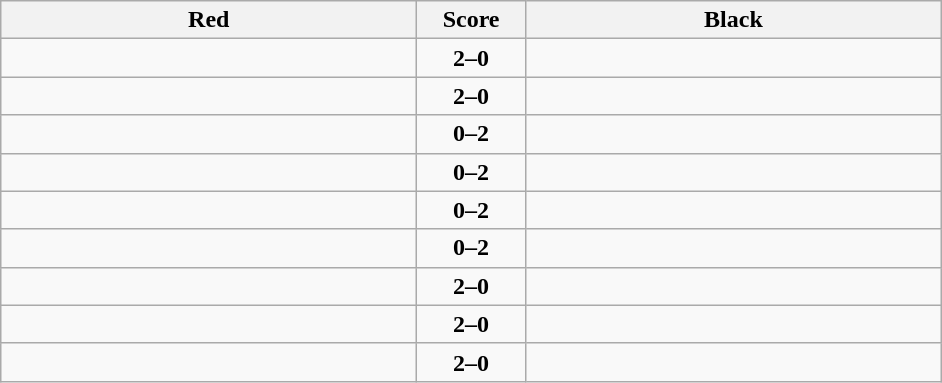<table class="wikitable" style="text-align: center;">
<tr>
<th align="right" width="270">Red</th>
<th width="65">Score</th>
<th align="left" width="270">Black</th>
</tr>
<tr>
<td align=left><strong></strong></td>
<td align=center><strong>2–0</strong></td>
<td align=left></td>
</tr>
<tr>
<td align=left><strong></strong></td>
<td align=center><strong>2–0</strong></td>
<td align=left></td>
</tr>
<tr>
<td align=left></td>
<td align=center><strong>0–2</strong></td>
<td align=left><strong></strong></td>
</tr>
<tr>
<td align=left></td>
<td align=center><strong>0–2</strong></td>
<td align=left><strong></strong></td>
</tr>
<tr>
<td align=left></td>
<td align=center><strong>0–2</strong></td>
<td align=left><strong></strong></td>
</tr>
<tr>
<td align=left></td>
<td align=center><strong>0–2</strong></td>
<td align=left><strong></strong></td>
</tr>
<tr>
<td align=left><strong></strong></td>
<td align=center><strong>2–0</strong></td>
<td align=left></td>
</tr>
<tr>
<td align=left><strong></strong></td>
<td align=center><strong>2–0</strong></td>
<td align=left></td>
</tr>
<tr>
<td align=left><strong></strong></td>
<td align=center><strong>2–0</strong></td>
<td align=left></td>
</tr>
</table>
